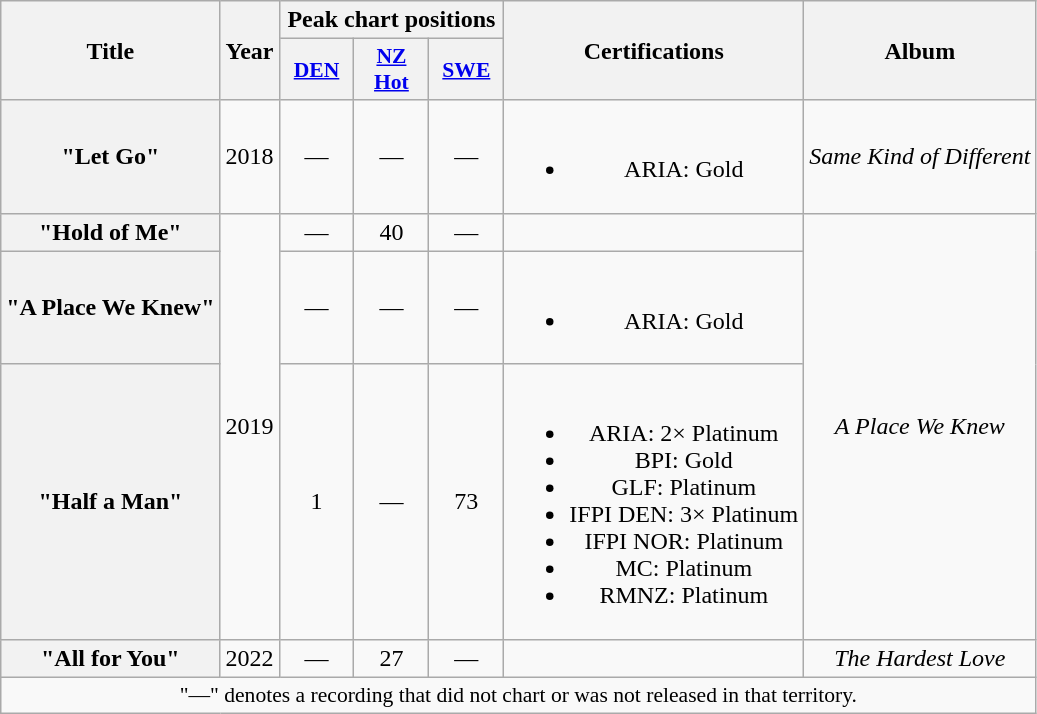<table class="wikitable plainrowheaders" style="text-align:center;">
<tr>
<th scope="col" rowspan="2">Title</th>
<th scope="col" rowspan="2">Year</th>
<th scope="col" colspan="3">Peak chart positions</th>
<th scope="col" rowspan="2">Certifications</th>
<th scope="col" rowspan="2">Album</th>
</tr>
<tr>
<th scope="col" style="width:3em;font-size:90%;"><a href='#'>DEN</a><br></th>
<th scope="col" style="width:3em;font-size:90%;"><a href='#'>NZ<br>Hot</a><br></th>
<th scope="col" style="width:3em;font-size:90%;"><a href='#'>SWE</a><br></th>
</tr>
<tr>
<th scope="row">"Let Go"</th>
<td>2018</td>
<td>—</td>
<td>—</td>
<td>—</td>
<td><br><ul><li>ARIA: Gold</li></ul></td>
<td><em>Same Kind of Different</em></td>
</tr>
<tr>
<th scope="row">"Hold of Me"</th>
<td rowspan="3">2019</td>
<td>—</td>
<td>40</td>
<td>—</td>
<td></td>
<td rowspan="3"><em>A Place We Knew</em></td>
</tr>
<tr>
<th scope="row">"A Place We Knew"</th>
<td>—</td>
<td>—</td>
<td>—</td>
<td><br><ul><li>ARIA: Gold</li></ul></td>
</tr>
<tr>
<th scope="row">"Half a Man"</th>
<td>1</td>
<td>—</td>
<td>73</td>
<td><br><ul><li>ARIA: 2× Platinum</li><li>BPI: Gold</li><li>GLF: Platinum</li><li>IFPI DEN: 3× Platinum</li><li>IFPI NOR: Platinum</li><li>MC: Platinum</li><li>RMNZ: Platinum</li></ul></td>
</tr>
<tr>
<th scope="row">"All for You"</th>
<td>2022</td>
<td>—</td>
<td>27</td>
<td>—</td>
<td></td>
<td><em>The Hardest Love</em></td>
</tr>
<tr>
<td colspan="7" style="font-size:90%;">"—" denotes a recording that did not chart or was not released in that territory.</td>
</tr>
</table>
